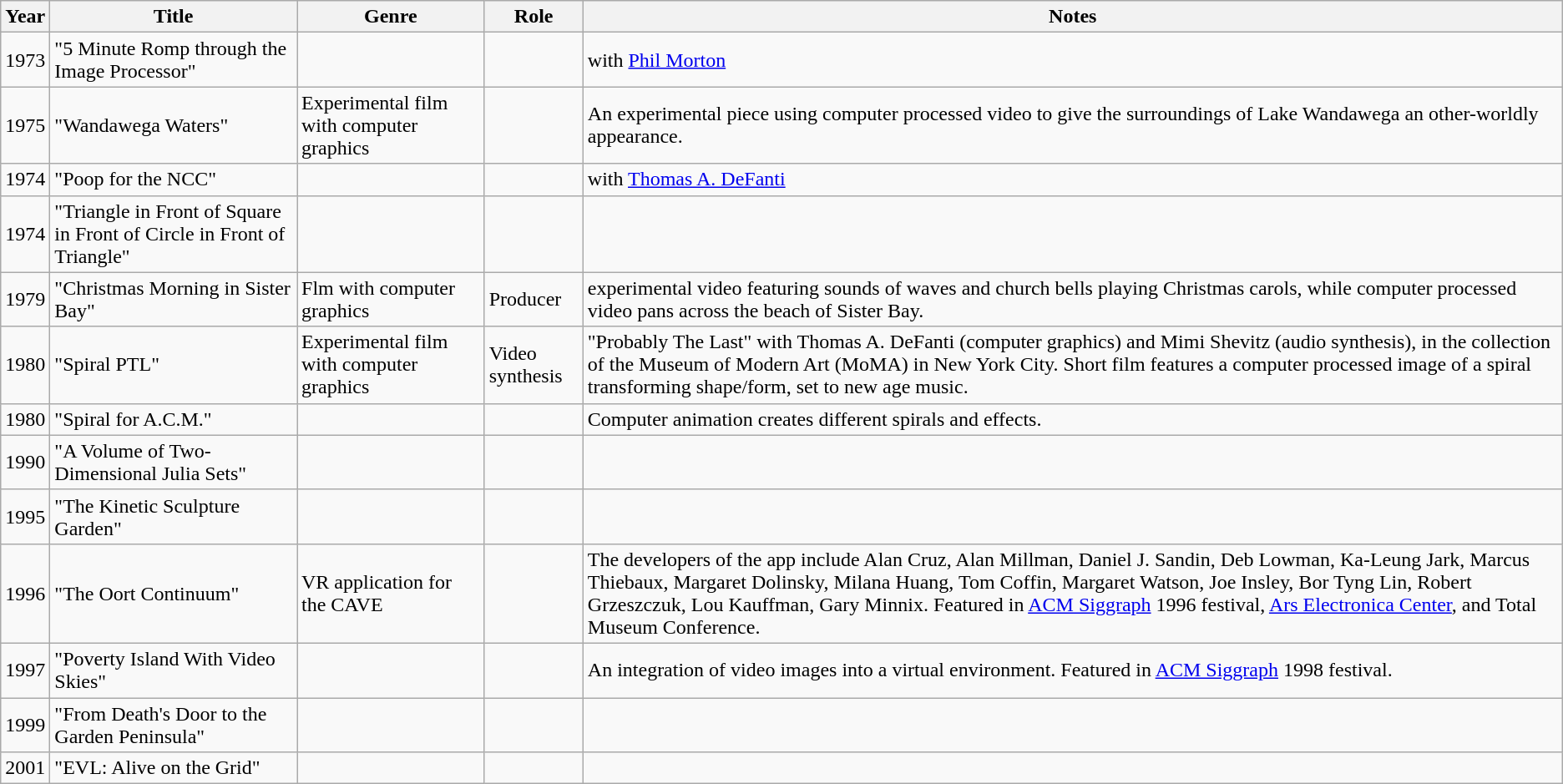<table class="wikitable">
<tr>
<th>Year</th>
<th>Title</th>
<th>Genre</th>
<th>Role</th>
<th>Notes</th>
</tr>
<tr>
<td>1973</td>
<td>"5 Minute Romp through the Image Processor"</td>
<td></td>
<td></td>
<td>with <a href='#'>Phil Morton</a></td>
</tr>
<tr>
<td>1975</td>
<td>"Wandawega Waters"</td>
<td>Experimental film with computer graphics</td>
<td></td>
<td>An experimental piece using computer processed video to give the surroundings of Lake Wandawega an other-worldly appearance.</td>
</tr>
<tr>
<td>1974</td>
<td>"Poop for the NCC"</td>
<td></td>
<td></td>
<td>with <a href='#'>Thomas A. DeFanti</a></td>
</tr>
<tr>
<td>1974</td>
<td>"Triangle in Front of Square in Front of Circle in Front of Triangle"</td>
<td></td>
<td></td>
<td></td>
</tr>
<tr>
<td>1979</td>
<td>"Christmas Morning in Sister Bay"</td>
<td>Flm with computer graphics</td>
<td>Producer</td>
<td>experimental video featuring sounds of waves and church bells playing Christmas carols, while computer processed video pans across the beach of Sister Bay.</td>
</tr>
<tr>
<td>1980</td>
<td>"Spiral PTL"</td>
<td>Experimental film with computer graphics</td>
<td>Video synthesis</td>
<td>"Probably The Last" with Thomas A. DeFanti (computer graphics) and Mimi Shevitz (audio synthesis), in the collection of the Museum of Modern Art (MoMA) in New York City. Short film features a computer processed image of a spiral transforming shape/form, set to new age music.</td>
</tr>
<tr>
<td>1980</td>
<td>"Spiral for A.C.M."</td>
<td></td>
<td></td>
<td>Computer animation creates different spirals and effects.</td>
</tr>
<tr>
<td>1990</td>
<td>"A Volume of Two-Dimensional Julia Sets"</td>
<td></td>
<td></td>
<td></td>
</tr>
<tr>
<td>1995</td>
<td>"The Kinetic Sculpture Garden"</td>
<td></td>
<td></td>
<td></td>
</tr>
<tr>
<td>1996</td>
<td>"The Oort Continuum"</td>
<td>VR application for the CAVE</td>
<td></td>
<td>The developers of the app include Alan Cruz, Alan Millman, Daniel J. Sandin, Deb Lowman, Ka-Leung Jark, Marcus Thiebaux, Margaret Dolinsky, Milana Huang, Tom Coffin, Margaret Watson, Joe Insley, Bor Tyng Lin, Robert Grzeszczuk, Lou Kauffman, Gary Minnix. Featured in <a href='#'>ACM Siggraph</a> 1996 festival, <a href='#'>Ars Electronica Center</a>, and Total Museum Conference.</td>
</tr>
<tr>
<td>1997</td>
<td>"Poverty Island With Video Skies"</td>
<td></td>
<td></td>
<td>An integration of video images into a virtual environment. Featured in <a href='#'>ACM Siggraph</a> 1998 festival.</td>
</tr>
<tr>
<td>1999</td>
<td>"From Death's Door to the Garden Peninsula"</td>
<td></td>
<td></td>
<td></td>
</tr>
<tr>
<td>2001</td>
<td>"EVL: Alive on the Grid"</td>
<td></td>
<td></td>
<td></td>
</tr>
</table>
